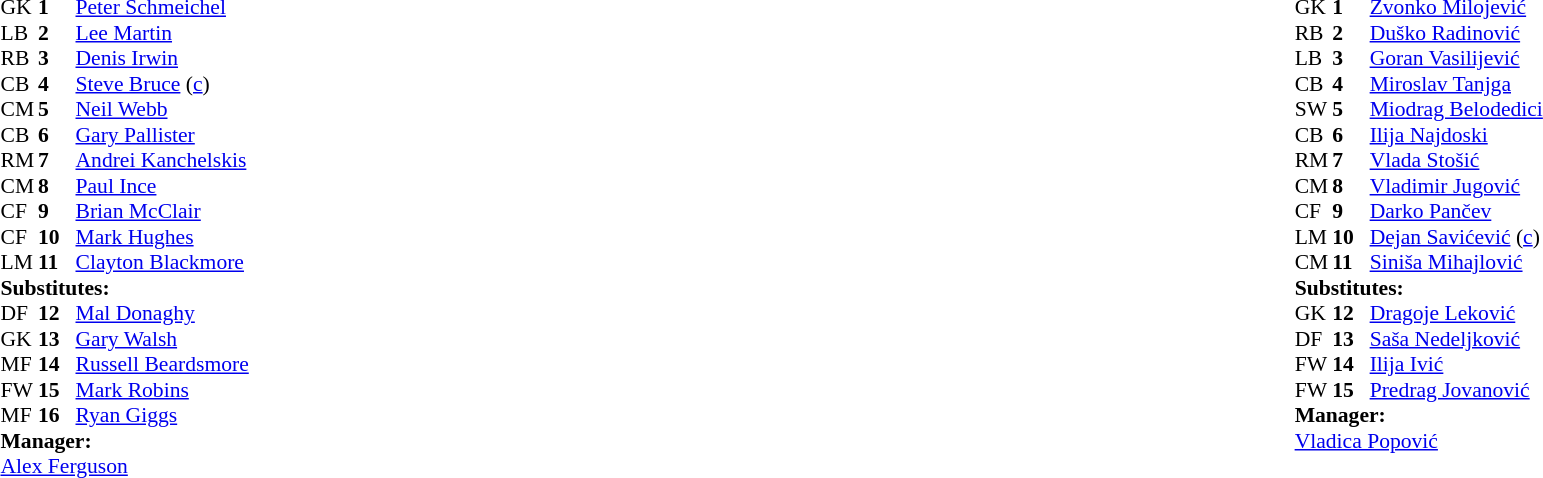<table width="100%">
<tr>
<td valign="top" width="50%"><br><table style="font-size:90%" cellspacing="0" cellpadding="0">
<tr>
<th width=25></th>
<th width=25></th>
</tr>
<tr>
<td>GK</td>
<td><strong>1</strong></td>
<td> <a href='#'>Peter Schmeichel</a></td>
</tr>
<tr>
<td>LB</td>
<td><strong>2</strong></td>
<td> <a href='#'>Lee Martin</a></td>
<td></td>
<td></td>
</tr>
<tr>
<td>RB</td>
<td><strong>3</strong></td>
<td> <a href='#'>Denis Irwin</a></td>
</tr>
<tr>
<td>CB</td>
<td><strong>4</strong></td>
<td> <a href='#'>Steve Bruce</a> (<a href='#'>c</a>)</td>
</tr>
<tr>
<td>CM</td>
<td><strong>5</strong></td>
<td> <a href='#'>Neil Webb</a></td>
</tr>
<tr>
<td>CB</td>
<td><strong>6</strong></td>
<td> <a href='#'>Gary Pallister</a></td>
</tr>
<tr>
<td>RM</td>
<td><strong>7</strong></td>
<td> <a href='#'>Andrei Kanchelskis</a></td>
</tr>
<tr>
<td>CM</td>
<td><strong>8</strong></td>
<td> <a href='#'>Paul Ince</a></td>
</tr>
<tr>
<td>CF</td>
<td><strong>9</strong></td>
<td> <a href='#'>Brian McClair</a></td>
</tr>
<tr>
<td>CF</td>
<td><strong>10</strong></td>
<td> <a href='#'>Mark Hughes</a></td>
</tr>
<tr>
<td>LM</td>
<td><strong>11</strong></td>
<td> <a href='#'>Clayton Blackmore</a></td>
</tr>
<tr>
<td colspan=3><strong>Substitutes:</strong></td>
</tr>
<tr>
<td>DF</td>
<td><strong>12</strong></td>
<td> <a href='#'>Mal Donaghy</a></td>
</tr>
<tr>
<td>GK</td>
<td><strong>13</strong></td>
<td> <a href='#'>Gary Walsh</a></td>
</tr>
<tr>
<td>MF</td>
<td><strong>14</strong></td>
<td> <a href='#'>Russell Beardsmore</a></td>
</tr>
<tr>
<td>FW</td>
<td><strong>15</strong></td>
<td> <a href='#'>Mark Robins</a></td>
</tr>
<tr>
<td>MF</td>
<td><strong>16</strong></td>
<td> <a href='#'>Ryan Giggs</a></td>
<td></td>
<td></td>
</tr>
<tr>
<td colspan=3><strong>Manager:</strong></td>
</tr>
<tr>
<td colspan=4> <a href='#'>Alex Ferguson</a></td>
</tr>
</table>
</td>
<td valign="top"></td>
<td valign="top" width="50%"><br><table style="font-size:90%" cellspacing="0" cellpadding="0" align=center>
<tr>
<th width=25></th>
<th width=25></th>
</tr>
<tr>
<td>GK</td>
<td><strong>1</strong></td>
<td> <a href='#'>Zvonko Milojević</a></td>
</tr>
<tr>
<td>RB</td>
<td><strong>2</strong></td>
<td> <a href='#'>Duško Radinović</a></td>
</tr>
<tr>
<td>LB</td>
<td><strong>3</strong></td>
<td> <a href='#'>Goran Vasilijević</a></td>
</tr>
<tr>
<td>CB</td>
<td><strong>4</strong></td>
<td> <a href='#'>Miroslav Tanjga</a></td>
</tr>
<tr>
<td>SW</td>
<td><strong>5</strong></td>
<td> <a href='#'>Miodrag Belodedici</a></td>
<td></td>
</tr>
<tr>
<td>CB</td>
<td><strong>6</strong></td>
<td> <a href='#'>Ilija Najdoski</a></td>
</tr>
<tr>
<td>RM</td>
<td><strong>7</strong></td>
<td> <a href='#'>Vlada Stošić</a></td>
</tr>
<tr>
<td>CM</td>
<td><strong>8</strong></td>
<td> <a href='#'>Vladimir Jugović</a></td>
</tr>
<tr>
<td>CF</td>
<td><strong>9</strong></td>
<td> <a href='#'>Darko Pančev</a></td>
</tr>
<tr>
<td>LM</td>
<td><strong>10</strong></td>
<td> <a href='#'>Dejan Savićević</a> (<a href='#'>c</a>)</td>
<td></td>
<td></td>
</tr>
<tr>
<td>CM</td>
<td><strong>11</strong></td>
<td> <a href='#'>Siniša Mihajlović</a></td>
</tr>
<tr>
<td colspan=3><strong>Substitutes:</strong></td>
</tr>
<tr>
<td>GK</td>
<td><strong>12</strong></td>
<td> <a href='#'>Dragoje Leković</a></td>
</tr>
<tr>
<td>DF</td>
<td><strong>13</strong></td>
<td> <a href='#'>Saša Nedeljković</a></td>
</tr>
<tr>
<td>FW</td>
<td><strong>14</strong></td>
<td> <a href='#'>Ilija Ivić</a></td>
<td></td>
<td></td>
</tr>
<tr>
<td>FW</td>
<td><strong>15</strong></td>
<td> <a href='#'>Predrag Jovanović</a></td>
</tr>
<tr>
<td colspan=3><strong>Manager:</strong></td>
</tr>
<tr>
<td colspan=4> <a href='#'>Vladica Popović</a></td>
</tr>
</table>
</td>
</tr>
</table>
